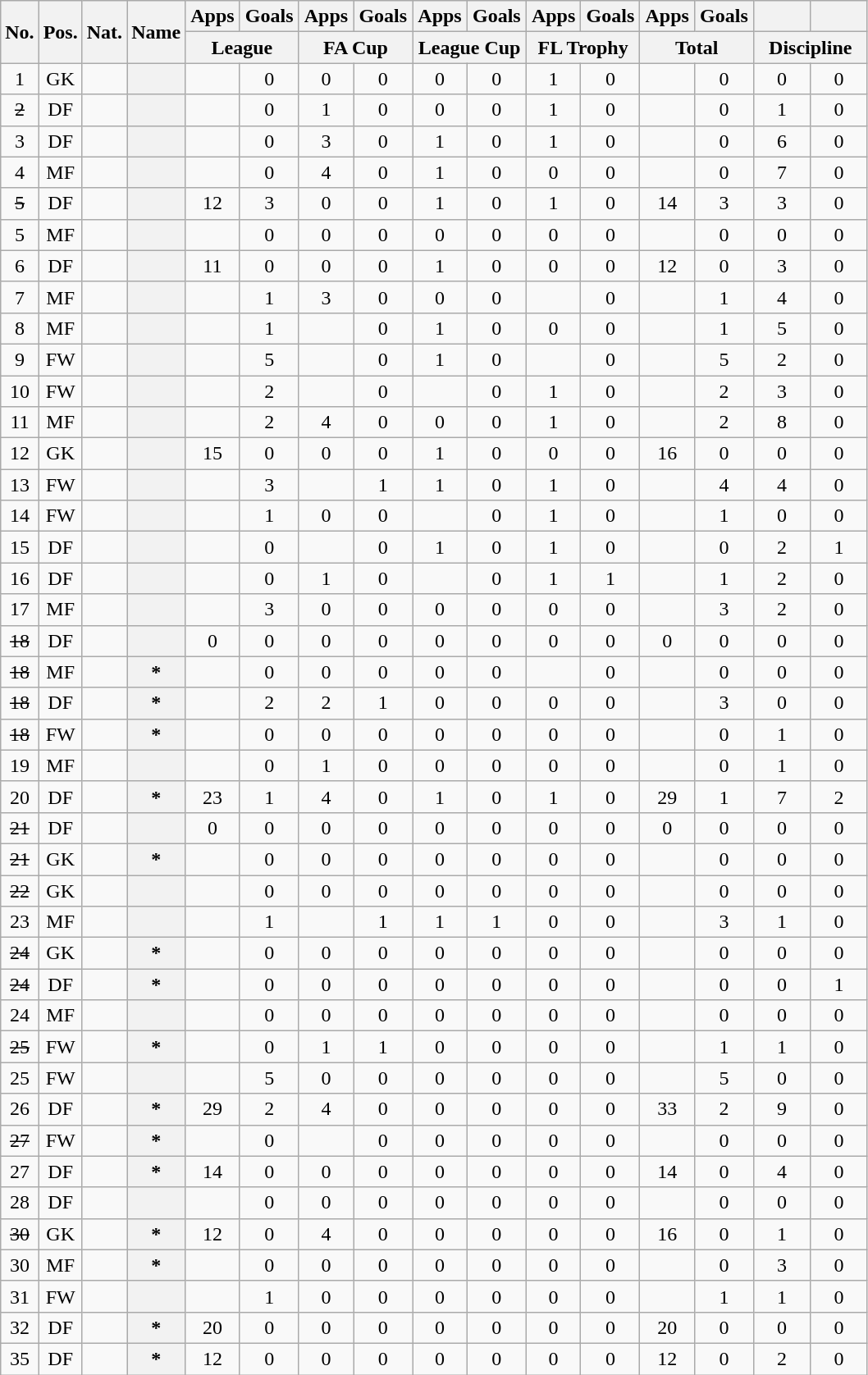<table class="wikitable sortable plainrowheaders" style="text-align:center">
<tr>
<th scope="col" rowspan="2">No.</th>
<th scope="col" rowspan="2">Pos.</th>
<th scope="col" rowspan="2">Nat.</th>
<th scope="col" rowspan="2">Name</th>
<th scope="col">Apps</th>
<th scope="col">Goals</th>
<th scope="col">Apps</th>
<th scope="col">Goals</th>
<th scope="col">Apps</th>
<th scope="col">Goals</th>
<th scope="col">Apps</th>
<th scope="col">Goals</th>
<th scope="col">Apps</th>
<th scope="col">Goals</th>
<th scope="col"></th>
<th scope="col"></th>
</tr>
<tr class="unsortable">
<th colspan="2" width="85">League</th>
<th colspan="2" width="85">FA Cup</th>
<th colspan="2" width="85">League Cup</th>
<th colspan="2" width="85">FL Trophy</th>
<th colspan="2" width="85">Total</th>
<th colspan="2" width="85">Discipline</th>
</tr>
<tr>
<td>1</td>
<td>GK</td>
<td></td>
<th scope="row"></th>
<td></td>
<td>0</td>
<td>0</td>
<td>0</td>
<td>0</td>
<td>0</td>
<td>1</td>
<td>0</td>
<td></td>
<td>0</td>
<td>0</td>
<td>0</td>
</tr>
<tr>
<td><s>2</s> </td>
<td>DF</td>
<td></td>
<th scope="row"></th>
<td></td>
<td>0</td>
<td>1</td>
<td>0</td>
<td>0</td>
<td>0</td>
<td>1</td>
<td>0</td>
<td></td>
<td>0</td>
<td>1</td>
<td>0</td>
</tr>
<tr>
<td>3</td>
<td>DF</td>
<td></td>
<th scope="row"></th>
<td></td>
<td>0</td>
<td>3</td>
<td>0</td>
<td>1</td>
<td>0</td>
<td>1</td>
<td>0</td>
<td></td>
<td>0</td>
<td>6</td>
<td>0</td>
</tr>
<tr>
<td>4</td>
<td>MF</td>
<td></td>
<th scope="row"></th>
<td></td>
<td>0</td>
<td>4</td>
<td>0</td>
<td>1</td>
<td>0</td>
<td>0</td>
<td>0</td>
<td></td>
<td>0</td>
<td>7</td>
<td>0</td>
</tr>
<tr>
<td><s>5</s> </td>
<td>DF</td>
<td></td>
<th scope="row"></th>
<td>12</td>
<td>3</td>
<td>0</td>
<td>0</td>
<td>1</td>
<td>0</td>
<td>1</td>
<td>0</td>
<td>14</td>
<td>3</td>
<td>3</td>
<td>0</td>
</tr>
<tr>
<td>5</td>
<td>MF</td>
<td></td>
<th scope="row"></th>
<td></td>
<td>0</td>
<td>0</td>
<td>0</td>
<td>0</td>
<td>0</td>
<td>0</td>
<td>0</td>
<td></td>
<td>0</td>
<td>0</td>
<td>0</td>
</tr>
<tr>
<td>6</td>
<td>DF</td>
<td></td>
<th scope="row"></th>
<td>11</td>
<td>0</td>
<td>0</td>
<td>0</td>
<td>1</td>
<td>0</td>
<td>0</td>
<td>0</td>
<td>12</td>
<td>0</td>
<td>3</td>
<td>0</td>
</tr>
<tr>
<td>7</td>
<td>MF</td>
<td></td>
<th scope="row"></th>
<td></td>
<td>1</td>
<td>3</td>
<td>0</td>
<td>0</td>
<td>0</td>
<td></td>
<td>0</td>
<td></td>
<td>1</td>
<td>4</td>
<td>0</td>
</tr>
<tr>
<td>8</td>
<td>MF</td>
<td></td>
<th scope="row"></th>
<td></td>
<td>1</td>
<td></td>
<td>0</td>
<td>1</td>
<td>0</td>
<td>0</td>
<td>0</td>
<td></td>
<td>1</td>
<td>5</td>
<td>0</td>
</tr>
<tr>
<td>9</td>
<td>FW</td>
<td></td>
<th scope="row"></th>
<td></td>
<td>5</td>
<td></td>
<td>0</td>
<td>1</td>
<td>0</td>
<td></td>
<td>0</td>
<td></td>
<td>5</td>
<td>2</td>
<td>0</td>
</tr>
<tr>
<td>10</td>
<td>FW</td>
<td></td>
<th scope="row"></th>
<td></td>
<td>2</td>
<td></td>
<td>0</td>
<td></td>
<td>0</td>
<td>1</td>
<td>0</td>
<td></td>
<td>2</td>
<td>3</td>
<td>0</td>
</tr>
<tr>
<td>11</td>
<td>MF</td>
<td></td>
<th scope="row"></th>
<td></td>
<td>2</td>
<td>4</td>
<td>0</td>
<td>0</td>
<td>0</td>
<td>1</td>
<td>0</td>
<td></td>
<td>2</td>
<td>8</td>
<td>0</td>
</tr>
<tr>
<td>12</td>
<td>GK</td>
<td></td>
<th scope="row"></th>
<td>15</td>
<td>0</td>
<td>0</td>
<td>0</td>
<td>1</td>
<td>0</td>
<td>0</td>
<td>0</td>
<td>16</td>
<td>0</td>
<td>0</td>
<td>0</td>
</tr>
<tr>
<td>13</td>
<td>FW</td>
<td></td>
<th scope="row"></th>
<td></td>
<td>3</td>
<td></td>
<td>1</td>
<td>1</td>
<td>0</td>
<td>1</td>
<td>0</td>
<td></td>
<td>4</td>
<td>4</td>
<td>0</td>
</tr>
<tr>
<td>14</td>
<td>FW</td>
<td></td>
<th scope="row"></th>
<td></td>
<td>1</td>
<td>0</td>
<td>0</td>
<td></td>
<td>0</td>
<td>1</td>
<td>0</td>
<td></td>
<td>1</td>
<td>0</td>
<td>0</td>
</tr>
<tr>
<td>15</td>
<td>DF</td>
<td></td>
<th scope="row"></th>
<td></td>
<td>0</td>
<td></td>
<td>0</td>
<td>1</td>
<td>0</td>
<td>1</td>
<td>0</td>
<td></td>
<td>0</td>
<td>2</td>
<td>1</td>
</tr>
<tr>
<td>16</td>
<td>DF</td>
<td></td>
<th scope="row"></th>
<td></td>
<td>0</td>
<td>1</td>
<td>0</td>
<td></td>
<td>0</td>
<td>1</td>
<td>1</td>
<td></td>
<td>1</td>
<td>2</td>
<td>0</td>
</tr>
<tr>
<td>17</td>
<td>MF</td>
<td></td>
<th scope="row"></th>
<td></td>
<td>3</td>
<td>0</td>
<td>0</td>
<td>0</td>
<td>0</td>
<td>0</td>
<td>0</td>
<td></td>
<td>3</td>
<td>2</td>
<td>0</td>
</tr>
<tr>
<td><s>18</s> </td>
<td>DF</td>
<td></td>
<th scope="row"></th>
<td>0</td>
<td>0</td>
<td>0</td>
<td>0</td>
<td>0</td>
<td>0</td>
<td>0</td>
<td>0</td>
<td>0</td>
<td>0</td>
<td>0</td>
<td>0</td>
</tr>
<tr>
<td><s>18</s> </td>
<td>MF</td>
<td></td>
<th scope="row"><em></em> *</th>
<td></td>
<td>0</td>
<td>0</td>
<td>0</td>
<td>0</td>
<td>0</td>
<td></td>
<td>0</td>
<td></td>
<td>0</td>
<td>0</td>
<td>0</td>
</tr>
<tr>
<td><s>18</s> </td>
<td>DF</td>
<td></td>
<th scope="row"><em></em> *</th>
<td></td>
<td>2</td>
<td>2</td>
<td>1</td>
<td>0</td>
<td>0</td>
<td>0</td>
<td>0</td>
<td></td>
<td>3</td>
<td>0</td>
<td>0</td>
</tr>
<tr>
<td><s>18</s> </td>
<td>FW</td>
<td></td>
<th scope="row"><em></em> *</th>
<td></td>
<td>0</td>
<td>0</td>
<td>0</td>
<td>0</td>
<td>0</td>
<td>0</td>
<td>0</td>
<td></td>
<td>0</td>
<td>1</td>
<td>0</td>
</tr>
<tr>
<td>19</td>
<td>MF</td>
<td></td>
<th scope="row"></th>
<td></td>
<td>0</td>
<td>1</td>
<td>0</td>
<td>0</td>
<td>0</td>
<td>0</td>
<td>0</td>
<td></td>
<td>0</td>
<td>1</td>
<td>0</td>
</tr>
<tr>
<td>20</td>
<td>DF</td>
<td></td>
<th scope="row"><em></em> *</th>
<td>23</td>
<td>1</td>
<td>4</td>
<td>0</td>
<td>1</td>
<td>0</td>
<td>1</td>
<td>0</td>
<td>29</td>
<td>1</td>
<td>7</td>
<td>2</td>
</tr>
<tr>
<td><s>21</s> </td>
<td>DF</td>
<td></td>
<th scope="row"></th>
<td>0</td>
<td>0</td>
<td>0</td>
<td>0</td>
<td>0</td>
<td>0</td>
<td>0</td>
<td>0</td>
<td>0</td>
<td>0</td>
<td>0</td>
<td>0</td>
</tr>
<tr>
<td><s>21</s> </td>
<td>GK</td>
<td></td>
<th scope="row"><em></em> *</th>
<td></td>
<td>0</td>
<td>0</td>
<td>0</td>
<td>0</td>
<td>0</td>
<td>0</td>
<td>0</td>
<td></td>
<td>0</td>
<td>0</td>
<td>0</td>
</tr>
<tr>
<td><s>22</s> </td>
<td>GK</td>
<td></td>
<th scope="row"></th>
<td></td>
<td>0</td>
<td>0</td>
<td>0</td>
<td>0</td>
<td>0</td>
<td>0</td>
<td>0</td>
<td></td>
<td>0</td>
<td>0</td>
<td>0</td>
</tr>
<tr>
<td>23</td>
<td>MF</td>
<td></td>
<th scope="row"></th>
<td></td>
<td>1</td>
<td></td>
<td>1</td>
<td>1</td>
<td>1</td>
<td>0</td>
<td>0</td>
<td></td>
<td>3</td>
<td>1</td>
<td>0</td>
</tr>
<tr>
<td><s>24</s> </td>
<td>GK</td>
<td></td>
<th scope="row"><em></em> *</th>
<td></td>
<td>0</td>
<td>0</td>
<td>0</td>
<td>0</td>
<td>0</td>
<td>0</td>
<td>0</td>
<td></td>
<td>0</td>
<td>0</td>
<td>0</td>
</tr>
<tr>
<td><s>24</s> </td>
<td>DF</td>
<td></td>
<th scope="row"><em></em> *</th>
<td></td>
<td>0</td>
<td>0</td>
<td>0</td>
<td>0</td>
<td>0</td>
<td>0</td>
<td>0</td>
<td></td>
<td>0</td>
<td>0</td>
<td>1</td>
</tr>
<tr>
<td>24</td>
<td>MF</td>
<td></td>
<th scope="row"></th>
<td></td>
<td>0</td>
<td>0</td>
<td>0</td>
<td>0</td>
<td>0</td>
<td>0</td>
<td>0</td>
<td></td>
<td>0</td>
<td>0</td>
<td>0</td>
</tr>
<tr>
<td><s>25</s> </td>
<td>FW</td>
<td></td>
<th scope="row"><em></em> *</th>
<td></td>
<td>0</td>
<td>1</td>
<td>1</td>
<td>0</td>
<td>0</td>
<td>0</td>
<td>0</td>
<td></td>
<td>1</td>
<td>1</td>
<td>0</td>
</tr>
<tr>
<td>25</td>
<td>FW</td>
<td></td>
<th scope="row"></th>
<td></td>
<td>5</td>
<td>0</td>
<td>0</td>
<td>0</td>
<td>0</td>
<td>0</td>
<td>0</td>
<td></td>
<td>5</td>
<td>0</td>
<td>0</td>
</tr>
<tr>
<td>26</td>
<td>DF</td>
<td></td>
<th scope="row"><em></em> *</th>
<td>29</td>
<td>2</td>
<td>4</td>
<td>0</td>
<td>0</td>
<td>0</td>
<td>0</td>
<td>0</td>
<td>33</td>
<td>2</td>
<td>9</td>
<td>0</td>
</tr>
<tr>
<td><s>27</s> </td>
<td>FW</td>
<td></td>
<th scope="row"><em></em> *</th>
<td></td>
<td>0</td>
<td></td>
<td>0</td>
<td>0</td>
<td>0</td>
<td>0</td>
<td>0</td>
<td></td>
<td>0</td>
<td>0</td>
<td>0</td>
</tr>
<tr>
<td>27</td>
<td>DF</td>
<td></td>
<th scope="row"><em></em> *</th>
<td>14</td>
<td>0</td>
<td>0</td>
<td>0</td>
<td>0</td>
<td>0</td>
<td>0</td>
<td>0</td>
<td>14</td>
<td>0</td>
<td>4</td>
<td>0</td>
</tr>
<tr>
<td>28</td>
<td>DF</td>
<td></td>
<th scope="row"></th>
<td></td>
<td>0</td>
<td>0</td>
<td>0</td>
<td>0</td>
<td>0</td>
<td>0</td>
<td>0</td>
<td></td>
<td>0</td>
<td>0</td>
<td>0</td>
</tr>
<tr>
<td><s>30</s> </td>
<td>GK</td>
<td></td>
<th scope="row"><em></em> *</th>
<td>12</td>
<td>0</td>
<td>4</td>
<td>0</td>
<td>0</td>
<td>0</td>
<td>0</td>
<td>0</td>
<td>16</td>
<td>0</td>
<td>1</td>
<td>0</td>
</tr>
<tr>
<td>30</td>
<td>MF</td>
<td></td>
<th scope="row"><em></em> *</th>
<td></td>
<td>0</td>
<td>0</td>
<td>0</td>
<td>0</td>
<td>0</td>
<td>0</td>
<td>0</td>
<td></td>
<td>0</td>
<td>3</td>
<td>0</td>
</tr>
<tr>
<td>31</td>
<td>FW</td>
<td></td>
<th scope="row"></th>
<td></td>
<td>1</td>
<td>0</td>
<td>0</td>
<td>0</td>
<td>0</td>
<td>0</td>
<td>0</td>
<td></td>
<td>1</td>
<td>1</td>
<td>0</td>
</tr>
<tr>
<td>32</td>
<td>DF</td>
<td></td>
<th scope="row"><em></em> *</th>
<td>20</td>
<td>0</td>
<td>0</td>
<td>0</td>
<td>0</td>
<td>0</td>
<td>0</td>
<td>0</td>
<td>20</td>
<td>0</td>
<td>0</td>
<td>0</td>
</tr>
<tr>
<td>35</td>
<td>DF</td>
<td></td>
<th scope="row"><em></em> *</th>
<td>12</td>
<td>0</td>
<td>0</td>
<td>0</td>
<td>0</td>
<td>0</td>
<td>0</td>
<td>0</td>
<td>12</td>
<td>0</td>
<td>2</td>
<td>0</td>
</tr>
</table>
